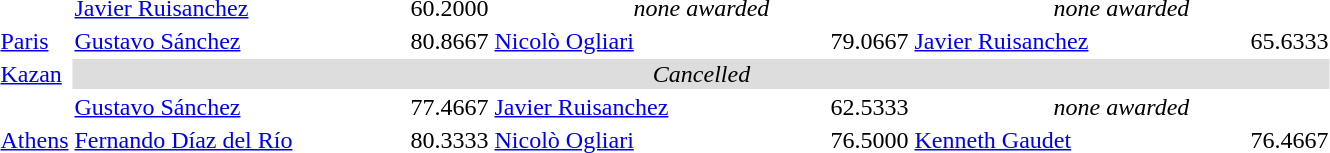<table>
<tr>
<td><br></td>
<td width=220><a href='#'>Javier Ruisanchez</a> <br> </td>
<td>60.2000</td>
<td width=220 colspan="2" align=center><em>none awarded</em></td>
<td width=220 colspan="2" align=center><em>none awarded</em></td>
</tr>
<tr>
<td> <a href='#'>Paris</a></td>
<td width=220><a href='#'>Gustavo Sánchez</a> <br> </td>
<td>80.8667</td>
<td width=220><a href='#'>Nicolò Ogliari</a> <br> </td>
<td>79.0667</td>
<td width=220><a href='#'>Javier Ruisanchez</a> <br> </td>
<td>65.6333</td>
</tr>
<tr>
<td> <a href='#'>Kazan</a></td>
<td bgcolor="#DDDDDD" align=center colspan=6><em>Cancelled</em></td>
</tr>
<tr>
<td></td>
<td width=220><a href='#'>Gustavo Sánchez</a> <br> </td>
<td>77.4667</td>
<td width=220><a href='#'>Javier Ruisanchez</a> <br> </td>
<td>62.5333</td>
<td width=220 colspan="2" align=center><em>none awarded</em></td>
</tr>
<tr>
<td> <a href='#'>Athens</a></td>
<td width=220><a href='#'>Fernando Díaz del Río</a> <br> </td>
<td>80.3333</td>
<td width=220><a href='#'>Nicolò Ogliari</a> <br> </td>
<td>76.5000</td>
<td width=220><a href='#'>Kenneth Gaudet</a> <br> </td>
<td>76.4667</td>
</tr>
</table>
